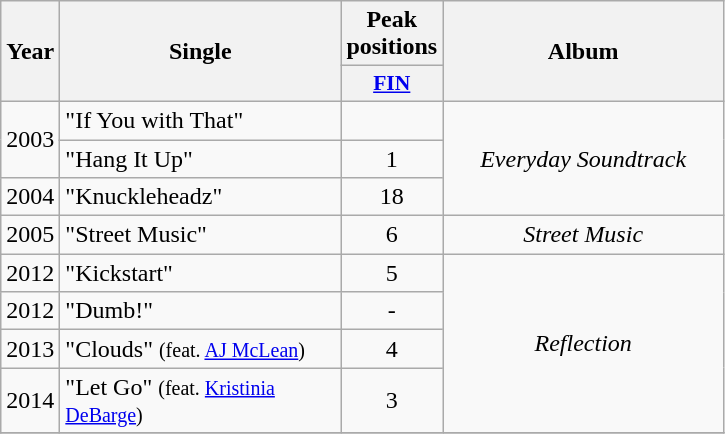<table class="wikitable">
<tr>
<th align="center" rowspan="2" width="10">Year</th>
<th align="center" rowspan="2" width="180">Single</th>
<th align="center" colspan="1" width="20">Peak positions</th>
<th align="center" rowspan="2" width="180">Album</th>
</tr>
<tr>
<th scope="col" style="width:3em;font-size:90%;"><a href='#'>FIN</a><br></th>
</tr>
<tr>
<td style="text-align:center;" rowspan=2>2003</td>
<td>"If You with That"</td>
<td style="text-align:center;"></td>
<td style="text-align:center;" rowspan=3><em>Everyday Soundtrack</em></td>
</tr>
<tr>
<td>"Hang It Up"</td>
<td style="text-align:center;">1</td>
</tr>
<tr>
<td style="text-align:center;" rowspan=1>2004</td>
<td>"Knuckleheadz"</td>
<td style="text-align:center;">18</td>
</tr>
<tr>
<td style="text-align:center;" rowspan=1>2005</td>
<td>"Street Music"</td>
<td style="text-align:center;">6</td>
<td style="text-align:center;"><em>Street Music</em></td>
</tr>
<tr>
<td style="text-align:center;" rowspan=1>2012</td>
<td>"Kickstart"</td>
<td style="text-align:center;">5</td>
<td style="text-align:center;" rowspan=4><em>Reflection</em></td>
</tr>
<tr>
<td style="text-align:center;" rowspan=1>2012</td>
<td>"Dumb!"</td>
<td style="text-align:center;">-</td>
</tr>
<tr>
<td style="text-align:center;" rowspan=1>2013</td>
<td>"Clouds" <small>(feat. <a href='#'>AJ McLean</a>)</small></td>
<td style="text-align:center;">4</td>
</tr>
<tr>
<td style="text-align:center;" rowspan=1>2014</td>
<td>"Let Go" <small>(feat. <a href='#'>Kristinia DeBarge</a>)</small></td>
<td style="text-align:center;">3</td>
</tr>
<tr>
</tr>
</table>
